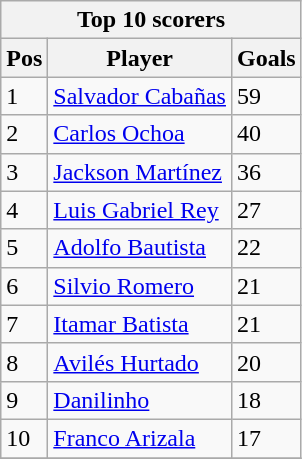<table class="wikitable">
<tr>
<th colspan="3">Top 10 scorers</th>
</tr>
<tr>
<th>Pos</th>
<th>Player</th>
<th>Goals</th>
</tr>
<tr>
<td>1</td>
<td> <a href='#'>Salvador Cabañas</a></td>
<td>59</td>
</tr>
<tr>
<td>2</td>
<td> <a href='#'>Carlos Ochoa</a></td>
<td>40</td>
</tr>
<tr>
<td>3</td>
<td> <a href='#'>Jackson Martínez</a></td>
<td>36</td>
</tr>
<tr>
<td>4</td>
<td> <a href='#'>Luis Gabriel Rey</a></td>
<td>27</td>
</tr>
<tr>
<td>5</td>
<td> <a href='#'>Adolfo Bautista</a></td>
<td>22</td>
</tr>
<tr>
<td>6</td>
<td> <a href='#'>Silvio Romero</a></td>
<td>21</td>
</tr>
<tr>
<td>7</td>
<td> <a href='#'>Itamar Batista</a></td>
<td>21</td>
</tr>
<tr>
<td>8</td>
<td> <a href='#'>Avilés Hurtado</a></td>
<td>20</td>
</tr>
<tr>
<td>9</td>
<td> <a href='#'>Danilinho</a></td>
<td>18</td>
</tr>
<tr>
<td>10</td>
<td> <a href='#'>Franco Arizala</a></td>
<td>17</td>
</tr>
<tr>
</tr>
</table>
